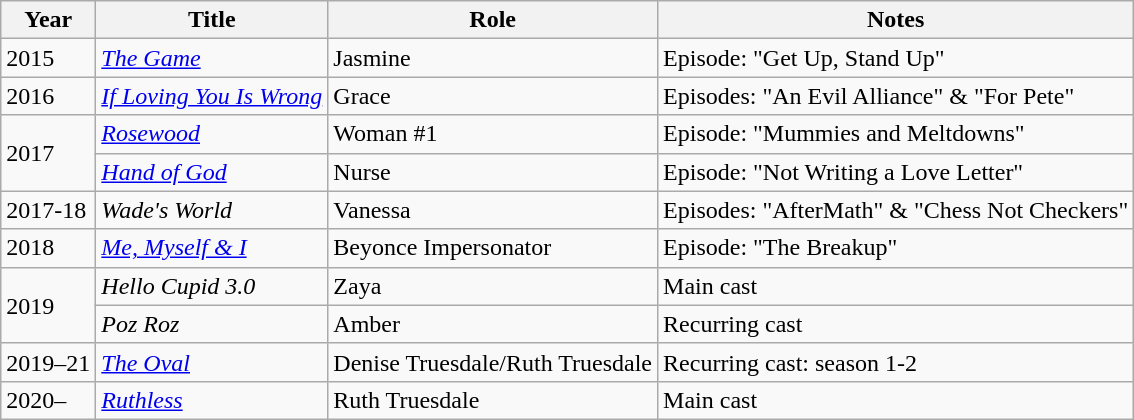<table class="wikitable sortable">
<tr>
<th>Year</th>
<th>Title</th>
<th>Role</th>
<th class="unsortable">Notes</th>
</tr>
<tr>
<td>2015</td>
<td><em><a href='#'>The Game</a></em></td>
<td>Jasmine</td>
<td>Episode: "Get Up, Stand Up"</td>
</tr>
<tr>
<td>2016</td>
<td><em><a href='#'>If Loving You Is Wrong</a></em></td>
<td>Grace</td>
<td>Episodes: "An Evil Alliance" & "For Pete"</td>
</tr>
<tr>
<td rowspan="2">2017</td>
<td><em><a href='#'>Rosewood</a></em></td>
<td>Woman #1</td>
<td>Episode: "Mummies and Meltdowns"</td>
</tr>
<tr>
<td><em><a href='#'>Hand of God</a></em></td>
<td>Nurse</td>
<td>Episode: "Not Writing a Love Letter"</td>
</tr>
<tr>
<td>2017-18</td>
<td><em>Wade's World</em></td>
<td>Vanessa</td>
<td>Episodes: "AfterMath" & "Chess Not Checkers"</td>
</tr>
<tr>
<td>2018</td>
<td><em><a href='#'>Me, Myself & I</a></em></td>
<td>Beyonce Impersonator</td>
<td>Episode: "The Breakup"</td>
</tr>
<tr>
<td rowspan="2">2019</td>
<td><em>Hello Cupid 3.0</em></td>
<td>Zaya</td>
<td>Main cast</td>
</tr>
<tr>
<td><em>Poz Roz</em></td>
<td>Amber</td>
<td>Recurring cast</td>
</tr>
<tr>
<td>2019–21</td>
<td><em><a href='#'>The Oval</a></em></td>
<td>Denise Truesdale/Ruth Truesdale</td>
<td>Recurring cast: season 1-2</td>
</tr>
<tr>
<td>2020–</td>
<td><em><a href='#'>Ruthless</a></em></td>
<td>Ruth Truesdale</td>
<td>Main cast</td>
</tr>
</table>
